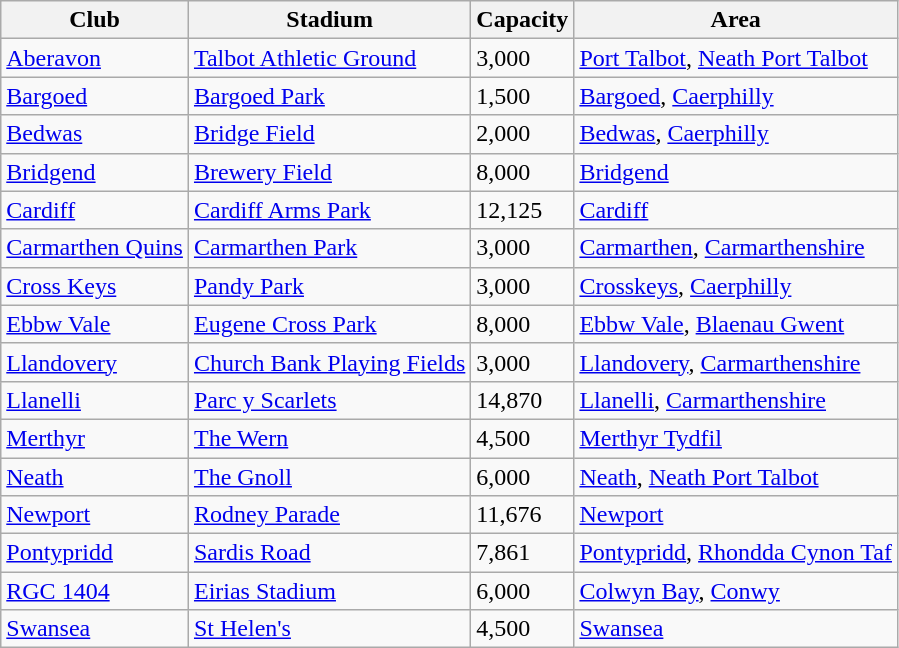<table class="wikitable sortable">
<tr>
<th>Club</th>
<th>Stadium</th>
<th>Capacity</th>
<th>Area</th>
</tr>
<tr>
<td><a href='#'>Aberavon</a></td>
<td><a href='#'>Talbot Athletic Ground</a></td>
<td style="text-align:left;">3,000</td>
<td><a href='#'>Port Talbot</a>, <a href='#'>Neath Port Talbot</a></td>
</tr>
<tr>
<td><a href='#'>Bargoed</a></td>
<td><a href='#'>Bargoed Park</a></td>
<td style="text-align:left;">1,500</td>
<td><a href='#'>Bargoed</a>, <a href='#'>Caerphilly</a></td>
</tr>
<tr>
<td><a href='#'>Bedwas</a></td>
<td><a href='#'>Bridge Field</a></td>
<td style="text-align:left;">2,000</td>
<td><a href='#'>Bedwas</a>, <a href='#'>Caerphilly</a></td>
</tr>
<tr>
<td><a href='#'>Bridgend</a></td>
<td><a href='#'>Brewery Field</a></td>
<td style="text-align:left;">8,000</td>
<td><a href='#'>Bridgend</a></td>
</tr>
<tr>
<td><a href='#'>Cardiff</a></td>
<td><a href='#'>Cardiff Arms Park</a></td>
<td style="text-align:left;">12,125</td>
<td><a href='#'>Cardiff</a></td>
</tr>
<tr>
<td><a href='#'>Carmarthen Quins</a></td>
<td><a href='#'>Carmarthen Park</a></td>
<td style="text-align:left;">3,000</td>
<td><a href='#'>Carmarthen</a>, <a href='#'>Carmarthenshire</a></td>
</tr>
<tr>
<td><a href='#'>Cross Keys</a></td>
<td><a href='#'>Pandy Park</a></td>
<td style="text-align:left;">3,000</td>
<td><a href='#'>Crosskeys</a>, <a href='#'>Caerphilly</a></td>
</tr>
<tr>
<td><a href='#'>Ebbw Vale</a></td>
<td><a href='#'>Eugene Cross Park</a></td>
<td style="text-align:left;">8,000</td>
<td><a href='#'>Ebbw Vale</a>, <a href='#'>Blaenau Gwent</a></td>
</tr>
<tr>
<td><a href='#'>Llandovery</a></td>
<td><a href='#'>Church Bank Playing Fields</a></td>
<td style="text-align:left;">3,000</td>
<td><a href='#'>Llandovery</a>, <a href='#'>Carmarthenshire</a></td>
</tr>
<tr>
<td><a href='#'>Llanelli</a></td>
<td><a href='#'>Parc y Scarlets</a></td>
<td style="text-align:left;">14,870</td>
<td><a href='#'>Llanelli</a>, <a href='#'>Carmarthenshire</a></td>
</tr>
<tr>
<td><a href='#'>Merthyr</a></td>
<td><a href='#'>The Wern</a></td>
<td style="text-align:left;">4,500</td>
<td><a href='#'>Merthyr Tydfil</a></td>
</tr>
<tr>
<td><a href='#'>Neath</a></td>
<td><a href='#'>The Gnoll</a></td>
<td style="text-align:left;">6,000</td>
<td><a href='#'>Neath</a>, <a href='#'>Neath Port Talbot</a></td>
</tr>
<tr>
<td><a href='#'>Newport</a></td>
<td><a href='#'>Rodney Parade</a></td>
<td style="text-align:left;">11,676</td>
<td><a href='#'>Newport</a></td>
</tr>
<tr>
<td><a href='#'>Pontypridd</a></td>
<td><a href='#'>Sardis Road</a></td>
<td style="text-align:left;">7,861</td>
<td><a href='#'>Pontypridd</a>, <a href='#'>Rhondda Cynon Taf</a></td>
</tr>
<tr>
<td><a href='#'>RGC 1404</a></td>
<td><a href='#'>Eirias Stadium</a></td>
<td style="text-align:left;">6,000</td>
<td><a href='#'>Colwyn Bay</a>, <a href='#'>Conwy</a></td>
</tr>
<tr>
<td><a href='#'>Swansea</a></td>
<td><a href='#'>St Helen's</a></td>
<td style="text-align:left;">4,500</td>
<td><a href='#'>Swansea</a></td>
</tr>
</table>
